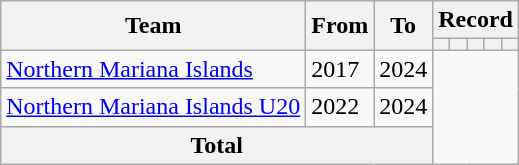<table class=wikitable style="text-align:center">
<tr>
<th rowspan=2>Team</th>
<th rowspan=2>From</th>
<th rowspan=2>To</th>
<th colspan=5>Record</th>
</tr>
<tr>
<th></th>
<th></th>
<th></th>
<th></th>
<th></th>
</tr>
<tr>
<td align=left><a href='#'>Northern Mariana Islands</a></td>
<td align=left>2017</td>
<td align=left>2024<br></td>
</tr>
<tr>
<td align=left><a href='#'>Northern Mariana Islands U20</a></td>
<td align=left>2022</td>
<td align=left>2024<br></td>
</tr>
<tr>
<th colspan=3>Total<br></th>
</tr>
</table>
